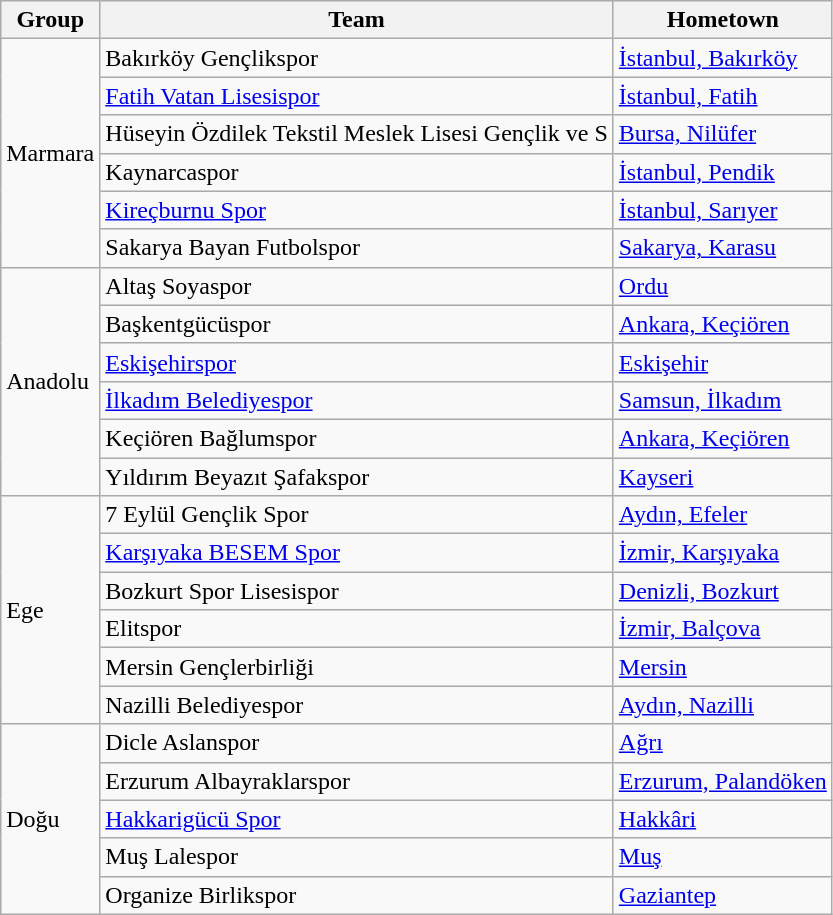<table class="wikitable sortable">
<tr>
<th>Group</th>
<th>Team</th>
<th>Hometown</th>
</tr>
<tr>
<td rowspan="6">Marmara</td>
<td>Bakırköy Gençlikspor</td>
<td><a href='#'>İstanbul, Bakırköy</a></td>
</tr>
<tr>
<td><a href='#'>Fatih Vatan Lisesispor</a></td>
<td><a href='#'>İstanbul, Fatih</a></td>
</tr>
<tr>
<td>Hüseyin Özdilek Tekstil Meslek Lisesi Gençlik ve S</td>
<td><a href='#'>Bursa, Nilüfer</a></td>
</tr>
<tr>
<td>Kaynarcaspor</td>
<td><a href='#'>İstanbul, Pendik</a></td>
</tr>
<tr>
<td><a href='#'>Kireçburnu Spor</a></td>
<td><a href='#'>İstanbul, Sarıyer</a></td>
</tr>
<tr>
<td>Sakarya Bayan Futbolspor</td>
<td><a href='#'>Sakarya, Karasu</a></td>
</tr>
<tr>
<td rowspan="6">Anadolu</td>
<td>Altaş Soyaspor</td>
<td><a href='#'>Ordu</a></td>
</tr>
<tr>
<td>Başkentgücüspor</td>
<td><a href='#'>Ankara, Keçiören</a></td>
</tr>
<tr>
<td><a href='#'>Eskişehirspor</a></td>
<td><a href='#'>Eskişehir</a></td>
</tr>
<tr>
<td><a href='#'>İlkadım Belediyespor</a></td>
<td><a href='#'>Samsun, İlkadım</a></td>
</tr>
<tr>
<td>Keçiören Bağlumspor</td>
<td><a href='#'>Ankara, Keçiören</a></td>
</tr>
<tr>
<td>Yıldırım Beyazıt Şafakspor</td>
<td><a href='#'>Kayseri</a></td>
</tr>
<tr>
<td rowspan="6">Ege</td>
<td>7 Eylül Gençlik Spor</td>
<td><a href='#'>Aydın, Efeler</a></td>
</tr>
<tr>
<td><a href='#'>Karşıyaka BESEM Spor</a></td>
<td><a href='#'>İzmir, Karşıyaka</a></td>
</tr>
<tr>
<td>Bozkurt Spor Lisesispor</td>
<td><a href='#'>Denizli, Bozkurt</a></td>
</tr>
<tr>
<td>Elitspor</td>
<td><a href='#'>İzmir, Balçova</a></td>
</tr>
<tr>
<td>Mersin Gençlerbirliği</td>
<td><a href='#'>Mersin</a></td>
</tr>
<tr>
<td>Nazilli Belediyespor</td>
<td><a href='#'>Aydın, Nazilli</a></td>
</tr>
<tr>
<td rowspan="5">Doğu</td>
<td>Dicle Aslanspor</td>
<td><a href='#'>Ağrı</a></td>
</tr>
<tr>
<td>Erzurum Albayraklarspor</td>
<td><a href='#'>Erzurum, Palandöken</a></td>
</tr>
<tr>
<td><a href='#'>Hakkarigücü Spor</a></td>
<td><a href='#'>Hakkâri</a></td>
</tr>
<tr>
<td>Muş Lalespor</td>
<td><a href='#'>Muş</a></td>
</tr>
<tr>
<td>Organize Birlikspor</td>
<td><a href='#'>Gaziantep</a></td>
</tr>
</table>
